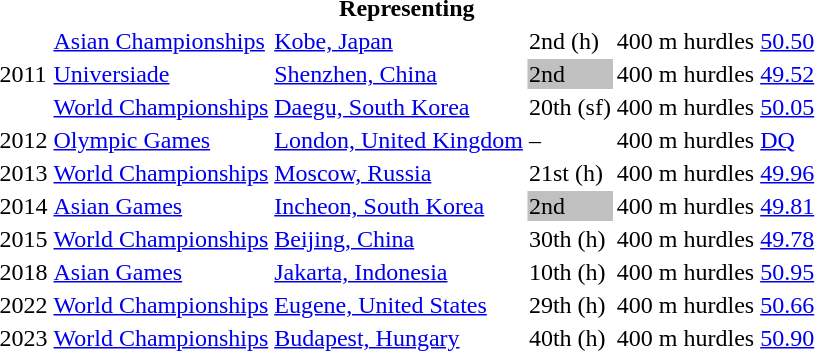<table>
<tr>
<th colspan="6">Representing </th>
</tr>
<tr>
<td rowspan=3>2011</td>
<td><a href='#'>Asian Championships</a></td>
<td><a href='#'>Kobe, Japan</a></td>
<td>2nd (h)</td>
<td>400 m hurdles</td>
<td><a href='#'>50.50</a></td>
</tr>
<tr>
<td><a href='#'>Universiade</a></td>
<td><a href='#'>Shenzhen, China</a></td>
<td bgcolor=silver>2nd</td>
<td>400 m hurdles</td>
<td><a href='#'>49.52</a></td>
</tr>
<tr>
<td><a href='#'>World Championships</a></td>
<td><a href='#'>Daegu, South Korea</a></td>
<td>20th (sf)</td>
<td>400 m hurdles</td>
<td><a href='#'>50.05</a></td>
</tr>
<tr>
<td>2012</td>
<td><a href='#'>Olympic Games</a></td>
<td><a href='#'>London, United Kingdom</a></td>
<td>–</td>
<td>400 m hurdles</td>
<td><a href='#'>DQ</a></td>
</tr>
<tr>
<td>2013</td>
<td><a href='#'>World Championships</a></td>
<td><a href='#'>Moscow, Russia</a></td>
<td>21st (h)</td>
<td>400 m hurdles</td>
<td><a href='#'>49.96</a></td>
</tr>
<tr>
<td>2014</td>
<td><a href='#'>Asian Games</a></td>
<td><a href='#'>Incheon, South Korea</a></td>
<td bgcolor=silver>2nd</td>
<td>400 m hurdles</td>
<td><a href='#'>49.81</a></td>
</tr>
<tr>
<td>2015</td>
<td><a href='#'>World Championships</a></td>
<td><a href='#'>Beijing, China</a></td>
<td>30th (h)</td>
<td>400 m hurdles</td>
<td><a href='#'>49.78</a></td>
</tr>
<tr>
<td>2018</td>
<td><a href='#'>Asian Games</a></td>
<td><a href='#'>Jakarta, Indonesia</a></td>
<td>10th (h)</td>
<td>400 m hurdles</td>
<td><a href='#'>50.95</a></td>
</tr>
<tr>
<td>2022</td>
<td><a href='#'>World Championships</a></td>
<td><a href='#'>Eugene, United States</a></td>
<td>29th (h)</td>
<td>400 m hurdles</td>
<td><a href='#'>50.66</a></td>
</tr>
<tr>
<td>2023</td>
<td><a href='#'>World Championships</a></td>
<td><a href='#'>Budapest, Hungary</a></td>
<td>40th (h)</td>
<td>400 m hurdles</td>
<td><a href='#'>50.90</a></td>
</tr>
</table>
